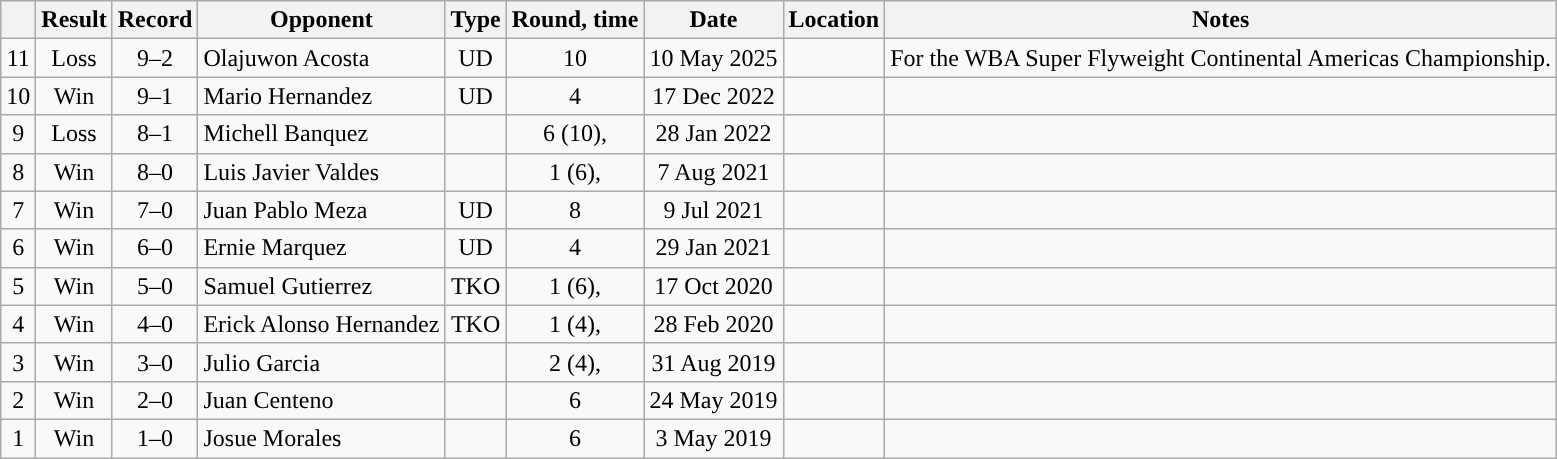<table class="wikitable" style="text-align:center;">
<tr>
<th></th>
<th>Result</th>
<th>Record</th>
<th>Opponent</th>
<th>Type</th>
<th>Round, time</th>
<th>Date</th>
<th>Location</th>
<th>Notes</th>
</tr>
<tr>
<td>11</td>
<td>Loss</td>
<td>9–2</td>
<td style="text-align:left;"> Olajuwon Acosta</td>
<td>UD</td>
<td>10</td>
<td>10 May 2025</td>
<td style="text-align:left;"> </td>
<td>For the WBA Super Flyweight Continental Americas Championship.</td>
</tr>
<tr>
<td>10</td>
<td>Win</td>
<td>9–1</td>
<td style="text-align:left;"> Mario Hernandez</td>
<td>UD</td>
<td>4</td>
<td>17 Dec 2022</td>
<td style="text-align:left;"> </td>
<td></td>
</tr>
<tr>
<td>9</td>
<td>Loss</td>
<td>8–1</td>
<td style="text-align:left;"> Michell Banquez</td>
<td></td>
<td>6 (10), </td>
<td>28 Jan 2022</td>
<td style="text-align:left;"> </td>
<td></td>
</tr>
<tr>
<td>8</td>
<td>Win</td>
<td>8–0</td>
<td style="text-align:left;"> Luis Javier Valdes</td>
<td></td>
<td>1 (6), </td>
<td>7 Aug 2021</td>
<td style="text-align:left;"> </td>
<td></td>
</tr>
<tr>
<td>7</td>
<td>Win</td>
<td>7–0</td>
<td style="text-align:left;"> Juan Pablo Meza</td>
<td>UD</td>
<td>8</td>
<td>9 Jul 2021</td>
<td style="text-align:left;"> </td>
<td></td>
</tr>
<tr>
<td>6</td>
<td>Win</td>
<td>6–0</td>
<td style="text-align:left;"> Ernie Marquez</td>
<td>UD</td>
<td>4</td>
<td>29 Jan 2021</td>
<td style="text-align:left;"> </td>
<td></td>
</tr>
<tr>
<td>5</td>
<td>Win</td>
<td>5–0</td>
<td style="text-align:left;"> Samuel Gutierrez</td>
<td>TKO</td>
<td>1 (6), </td>
<td>17 Oct 2020</td>
<td style="text-align:left;"> </td>
<td></td>
</tr>
<tr>
<td>4</td>
<td>Win</td>
<td>4–0</td>
<td style="text-align:left;"> Erick Alonso Hernandez</td>
<td>TKO</td>
<td>1 (4), </td>
<td>28 Feb 2020</td>
<td style="text-align:left;"> </td>
<td></td>
</tr>
<tr>
<td>3</td>
<td>Win</td>
<td>3–0</td>
<td style="text-align:left;"> Julio Garcia</td>
<td></td>
<td>2 (4), </td>
<td>31 Aug 2019</td>
<td style="text-align:left;"> </td>
<td></td>
</tr>
<tr>
<td>2</td>
<td>Win</td>
<td>2–0</td>
<td style="text-align:left;"> Juan Centeno</td>
<td></td>
<td>6</td>
<td>24 May 2019</td>
<td style="text-align:left;"> </td>
<td></td>
</tr>
<tr>
<td>1</td>
<td>Win</td>
<td>1–0</td>
<td style="text-align:left;"> Josue Morales</td>
<td></td>
<td>6</td>
<td>3 May 2019</td>
<td style="text-align:left;"> </td>
<td></td>
</tr>
</table>
